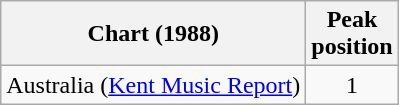<table class="wikitable">
<tr>
<th>Chart (1988)</th>
<th>Peak<br>position</th>
</tr>
<tr>
<td>Australia (<a href='#'>Kent Music Report</a>)</td>
<td style="text-align:center;">1</td>
</tr>
</table>
